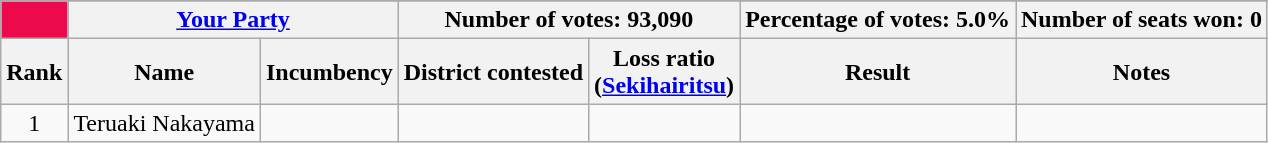<table class="wikitable sortable" style="text-align: center; ">
<tr ------------------>
</tr>
<tr class="vcard">
<th style="background-color: #EC0A4D; width: 5px;"></th>
<th colspan="2" align="center"><a href='#'>Your Party</a></th>
<th colspan="2" align="center">Number of votes: 93,090</th>
<th colspan="1" align="center">Percentage of votes: 5.0%</th>
<th colspan="2" align="center">Number of seats won: 0</th>
</tr>
<tr>
<th>Rank</th>
<th>Name</th>
<th>Incumbency</th>
<th>District contested</th>
<th>Loss ratio<br>(<a href='#'>Sekihairitsu</a>)</th>
<th>Result</th>
<th>Notes</th>
</tr>
<tr style="display:none;">
<td>99999</td>
<td>AAA</td>
<td>AAA</td>
<td>AAA</td>
<td>99999</td>
<td>AAA </td>
</tr>
<tr style="display:none;">
<td>000</td>
<td>ZZZ</td>
<td>ZZZ</td>
<td>ZZZ</td>
<td>000</td>
<td>ZZZ</td>
</tr>
<tr>
<td>1</td>
<td style="text-align:left;"><span></span> Teruaki Nakayama</td>
<td><span></span></td>
<td><span></span></td>
<td></td>
<td style="text-align:left;"><span></span></td>
<td align=left><span></span></td>
</tr>
</table>
